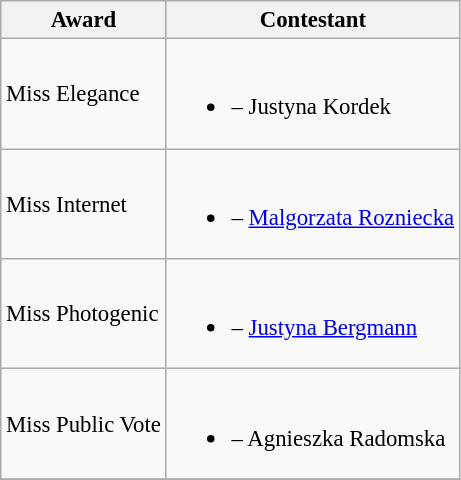<table class="wikitable unsortable" style="font-size:95%;">
<tr>
<th>Award</th>
<th>Contestant</th>
</tr>
<tr>
<td>Miss Elegance</td>
<td><br><ul><li> – Justyna Kordek</li></ul></td>
</tr>
<tr>
<td>Miss Internet</td>
<td><br><ul><li> – <a href='#'>Malgorzata Rozniecka</a></li></ul></td>
</tr>
<tr>
<td>Miss Photogenic</td>
<td><br><ul><li> – <a href='#'>Justyna Bergmann</a></li></ul></td>
</tr>
<tr>
<td>Miss Public Vote</td>
<td><br><ul><li> – Agnieszka Radomska</li></ul></td>
</tr>
<tr>
</tr>
</table>
